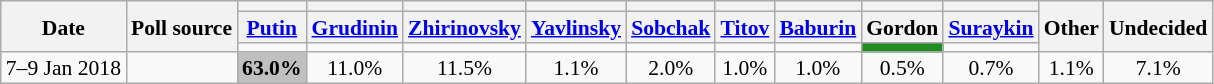<table class="wikitable" style="text-align:center; font-size:90%; line-height:14px">
<tr>
<th rowspan=3>Date</th>
<th rowspan=3>Poll source</th>
<th></th>
<th></th>
<th></th>
<th></th>
<th></th>
<th></th>
<th></th>
<th></th>
<th></th>
<th rowspan=3>Other</th>
<th rowspan=3>Undecided</th>
</tr>
<tr>
<th><a href='#'>Putin</a></th>
<th><a href='#'>Grudinin</a></th>
<th><a href='#'>Zhirinovsky</a></th>
<th><a href='#'>Yavlinsky</a></th>
<th><a href='#'>Sobchak</a></th>
<th><a href='#'>Titov</a></th>
<th><a href='#'>Baburin</a></th>
<th>Gordon</th>
<th><a href='#'>Suraykin</a></th>
</tr>
<tr>
<td bgcolor=></td>
<td bgcolor=></td>
<td bgcolor=></td>
<td bgcolor=></td>
<td bgcolor=></td>
<td bgcolor=></td>
<td bgcolor=></td>
<td bgcolor=#228B22></td>
<td bgcolor=></td>
</tr>
<tr>
<td>7–9 Jan 2018</td>
<td></td>
<td style="background:#C0C0C0"><strong>63.0%</strong></td>
<td>11.0%</td>
<td>11.5%</td>
<td>1.1%</td>
<td>2.0%</td>
<td>1.0%</td>
<td>1.0%</td>
<td>0.5%</td>
<td>0.7%</td>
<td>1.1%</td>
<td>7.1%</td>
</tr>
</table>
